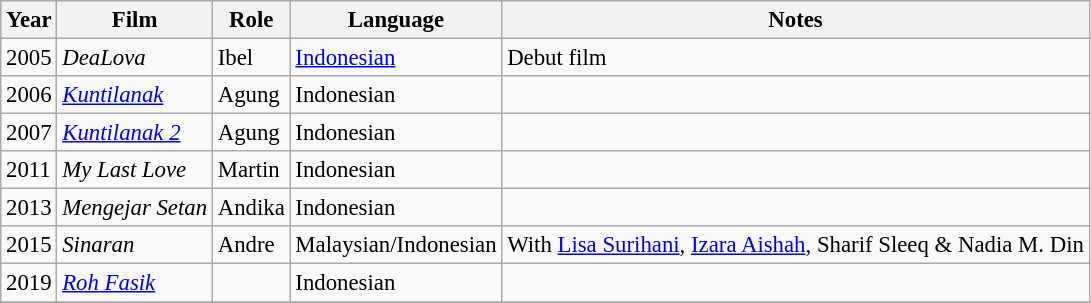<table class="wikitable" style="font-size: 95%;">
<tr>
<th>Year</th>
<th>Film</th>
<th>Role</th>
<th>Language</th>
<th>Notes</th>
</tr>
<tr>
<td>2005</td>
<td><em>DeaLova</em></td>
<td>Ibel</td>
<td><a href='#'>Indonesian</a></td>
<td>Debut film</td>
</tr>
<tr>
<td>2006</td>
<td><em><a href='#'>Kuntilanak</a></em></td>
<td>Agung</td>
<td>Indonesian</td>
<td></td>
</tr>
<tr>
<td>2007</td>
<td><em><a href='#'>Kuntilanak 2</a></em></td>
<td>Agung</td>
<td>Indonesian</td>
<td></td>
</tr>
<tr>
<td>2011</td>
<td><em>My Last Love</em></td>
<td>Martin</td>
<td>Indonesian</td>
<td></td>
</tr>
<tr>
<td>2013</td>
<td><em>Mengejar Setan</em></td>
<td>Andika</td>
<td>Indonesian</td>
<td></td>
</tr>
<tr>
<td>2015</td>
<td><em>Sinaran</em></td>
<td>Andre</td>
<td>Malaysian/Indonesian</td>
<td>With <a href='#'>Lisa Surihani</a>, <a href='#'>Izara Aishah</a>, Sharif Sleeq & Nadia M. Din</td>
</tr>
<tr>
<td>2019</td>
<td><em><a href='#'>Roh Fasik</a></em></td>
<td></td>
<td>Indonesian</td>
<td></td>
</tr>
<tr>
</tr>
</table>
